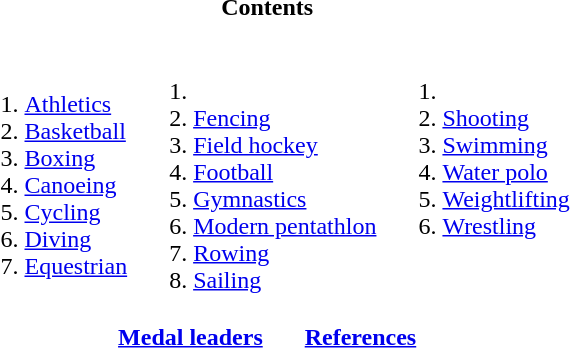<table id="toc" class="toc" summary="Contents">
<tr>
<td style="text-align:center;" colspan=3><strong>Contents</strong></td>
</tr>
<tr>
<td><br><ol><li><a href='#'>Athletics</a></li><li><a href='#'>Basketball</a></li><li><a href='#'>Boxing</a></li><li><a href='#'>Canoeing</a></li><li><a href='#'>Cycling</a></li><li><a href='#'>Diving</a></li><li><a href='#'>Equestrian</a></li></ol></td>
<td valign=top><br><ol><li><li><a href='#'>Fencing</a></li><li><a href='#'>Field hockey</a></li><li><a href='#'>Football</a></li><li><a href='#'>Gymnastics</a></li><li><a href='#'>Modern pentathlon</a></li><li><a href='#'>Rowing</a></li><li><a href='#'>Sailing</a></li></ol></td>
<td valign=top><br><ol><li><li><a href='#'>Shooting</a></li><li><a href='#'>Swimming</a></li><li><a href='#'>Water polo</a></li><li><a href='#'>Weightlifting</a></li><li><a href='#'>Wrestling</a></li></ol></td>
</tr>
<tr>
<td style="text-align:center;" colspan=3><strong><a href='#'>Medal leaders</a></strong>       <strong><a href='#'>References</a></strong></td>
</tr>
</table>
